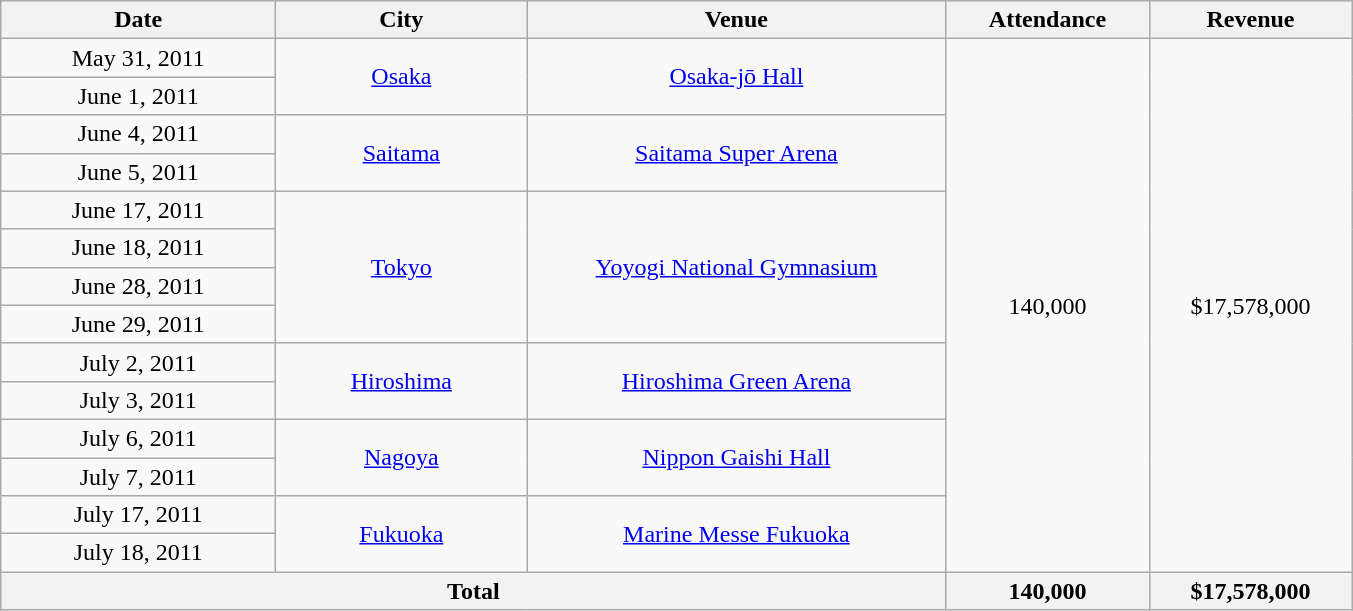<table class="wikitable plainrowheaders" style="text-align:center;">
<tr>
<th scope="col" style="width:11em;">Date</th>
<th scope="col" style="width:10em;">City</th>
<th scope="col" style="width:17em;">Venue</th>
<th scope="col" style="width:8em;">Attendance</th>
<th scope="col" style="width:8em;">Revenue</th>
</tr>
<tr>
<td>May 31, 2011</td>
<td rowspan="2"><a href='#'>Osaka</a></td>
<td rowspan="2"><a href='#'>Osaka-jō Hall</a></td>
<td rowspan="14">140,000</td>
<td rowspan="14">$17,578,000</td>
</tr>
<tr>
<td>June 1, 2011</td>
</tr>
<tr>
<td>June 4, 2011</td>
<td rowspan="2"><a href='#'>Saitama</a></td>
<td rowspan="2"><a href='#'>Saitama Super Arena</a></td>
</tr>
<tr>
<td>June 5, 2011</td>
</tr>
<tr>
<td>June 17, 2011</td>
<td rowspan="4"><a href='#'>Tokyo</a></td>
<td rowspan="4"><a href='#'>Yoyogi National Gymnasium</a></td>
</tr>
<tr>
<td>June 18, 2011</td>
</tr>
<tr>
<td>June 28, 2011</td>
</tr>
<tr>
<td>June 29, 2011</td>
</tr>
<tr>
<td>July 2, 2011</td>
<td rowspan="2"><a href='#'>Hiroshima</a></td>
<td rowspan="2"><a href='#'>Hiroshima Green Arena</a></td>
</tr>
<tr>
<td>July 3, 2011</td>
</tr>
<tr>
<td>July 6, 2011</td>
<td rowspan="2"><a href='#'>Nagoya</a></td>
<td rowspan="2"><a href='#'>Nippon Gaishi Hall</a></td>
</tr>
<tr>
<td>July 7, 2011</td>
</tr>
<tr>
<td>July 17, 2011</td>
<td rowspan="2"><a href='#'>Fukuoka</a></td>
<td rowspan="2"><a href='#'>Marine Messe Fukuoka</a></td>
</tr>
<tr>
<td>July 18, 2011</td>
</tr>
<tr>
<th colspan="3">Total</th>
<th>140,000</th>
<th>$17,578,000</th>
</tr>
</table>
